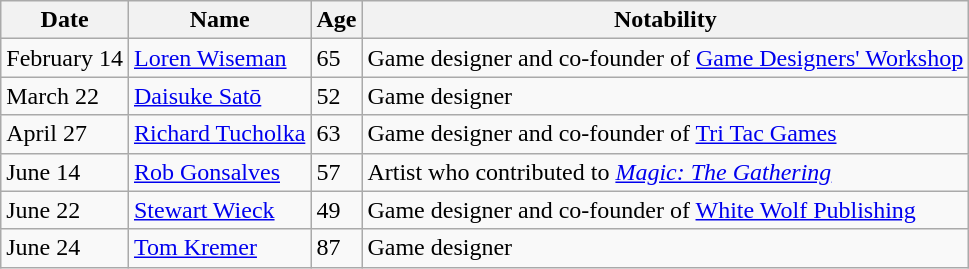<table class="wikitable">
<tr>
<th>Date</th>
<th>Name</th>
<th>Age</th>
<th>Notability</th>
</tr>
<tr>
<td>February 14</td>
<td><a href='#'>Loren Wiseman</a></td>
<td>65</td>
<td>Game designer and co-founder of <a href='#'>Game Designers' Workshop</a></td>
</tr>
<tr>
<td>March 22</td>
<td><a href='#'>Daisuke Satō</a></td>
<td>52</td>
<td>Game designer</td>
</tr>
<tr>
<td>April 27</td>
<td><a href='#'>Richard Tucholka</a></td>
<td>63</td>
<td>Game designer and co-founder of <a href='#'>Tri Tac Games</a></td>
</tr>
<tr>
<td>June 14</td>
<td><a href='#'>Rob Gonsalves</a></td>
<td>57</td>
<td>Artist who contributed to <em><a href='#'>Magic: The Gathering</a></em></td>
</tr>
<tr>
<td>June 22</td>
<td><a href='#'>Stewart Wieck</a></td>
<td>49</td>
<td>Game designer and co-founder of <a href='#'>White Wolf Publishing</a></td>
</tr>
<tr>
<td>June 24</td>
<td><a href='#'>Tom Kremer</a></td>
<td>87</td>
<td>Game designer</td>
</tr>
</table>
